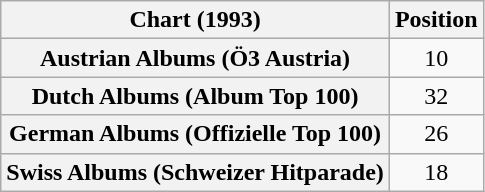<table class="wikitable sortable plainrowheaders" style="text-align:center">
<tr>
<th scope="col">Chart (1993)</th>
<th scope="col">Position</th>
</tr>
<tr>
<th scope="row">Austrian Albums (Ö3 Austria)</th>
<td>10</td>
</tr>
<tr>
<th scope="row">Dutch Albums (Album Top 100)</th>
<td>32</td>
</tr>
<tr>
<th scope="row">German Albums (Offizielle Top 100)</th>
<td>26</td>
</tr>
<tr>
<th scope="row">Swiss Albums (Schweizer Hitparade)</th>
<td>18</td>
</tr>
</table>
